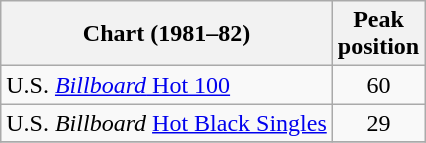<table class="wikitable sortable">
<tr>
<th>Chart (1981–82)</th>
<th>Peak<br>position</th>
</tr>
<tr>
<td>U.S. <a href='#'><em>Billboard</em> Hot 100</a></td>
<td align="center">60</td>
</tr>
<tr>
<td>U.S. <em>Billboard</em> <a href='#'>Hot Black Singles</a></td>
<td align="center">29</td>
</tr>
<tr>
</tr>
</table>
